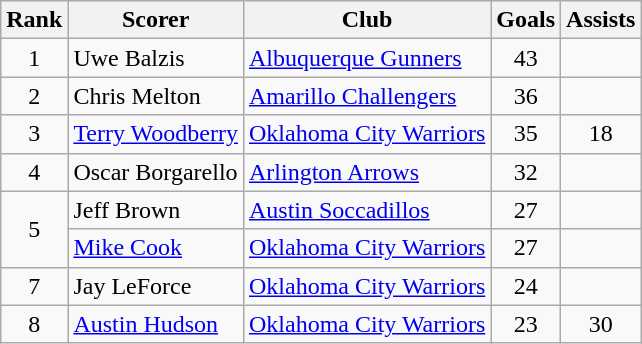<table class="wikitable">
<tr>
<th>Rank</th>
<th>Scorer</th>
<th>Club</th>
<th>Goals</th>
<th>Assists</th>
</tr>
<tr>
<td align=center>1</td>
<td>Uwe Balzis</td>
<td><a href='#'>Albuquerque Gunners</a></td>
<td align=center>43</td>
<td></td>
</tr>
<tr>
<td align=center>2</td>
<td>Chris Melton</td>
<td><a href='#'>Amarillo Challengers</a></td>
<td align=center>36</td>
<td></td>
</tr>
<tr>
<td align=center>3</td>
<td><a href='#'>Terry Woodberry</a></td>
<td><a href='#'>Oklahoma City Warriors</a></td>
<td align=center>35</td>
<td align=center>18</td>
</tr>
<tr>
<td align=center>4</td>
<td>Oscar Borgarello</td>
<td><a href='#'>Arlington Arrows</a></td>
<td align=center>32</td>
<td></td>
</tr>
<tr>
<td rowspan=2 align=center>5</td>
<td>Jeff Brown</td>
<td><a href='#'>Austin Soccadillos</a></td>
<td align=center>27</td>
<td></td>
</tr>
<tr>
<td><a href='#'>Mike Cook</a></td>
<td><a href='#'>Oklahoma City Warriors</a></td>
<td align=center>27</td>
<td></td>
</tr>
<tr>
<td align=center>7</td>
<td>Jay LeForce</td>
<td><a href='#'>Oklahoma City Warriors</a></td>
<td align=center>24</td>
<td></td>
</tr>
<tr>
<td align=center>8</td>
<td><a href='#'>Austin Hudson</a></td>
<td><a href='#'>Oklahoma City Warriors</a></td>
<td align=center>23</td>
<td align=center>30</td>
</tr>
</table>
